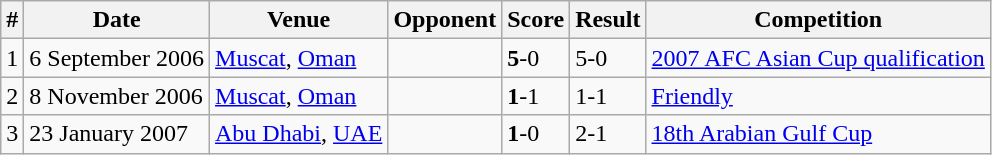<table class="wikitable">
<tr>
<th>#</th>
<th>Date</th>
<th>Venue</th>
<th>Opponent</th>
<th>Score</th>
<th>Result</th>
<th>Competition</th>
</tr>
<tr>
<td>1</td>
<td>6 September 2006</td>
<td><a href='#'>Muscat</a>, <a href='#'>Oman</a></td>
<td></td>
<td><strong>5</strong>-0</td>
<td>5-0</td>
<td><a href='#'>2007 AFC Asian Cup qualification</a></td>
</tr>
<tr>
<td>2</td>
<td>8 November 2006</td>
<td><a href='#'>Muscat</a>, <a href='#'>Oman</a></td>
<td></td>
<td><strong>1</strong>-1</td>
<td>1-1</td>
<td><a href='#'>Friendly</a></td>
</tr>
<tr>
<td>3</td>
<td>23 January 2007</td>
<td><a href='#'>Abu Dhabi</a>, <a href='#'>UAE</a></td>
<td></td>
<td><strong>1</strong>-0</td>
<td>2-1</td>
<td><a href='#'>18th Arabian Gulf Cup</a></td>
</tr>
</table>
